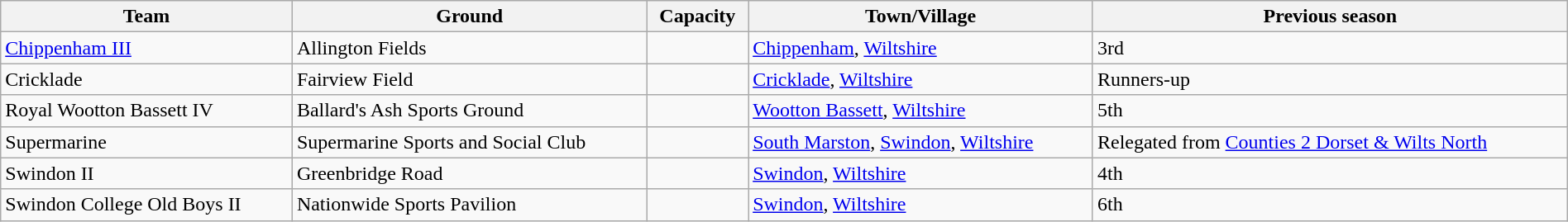<table class="wikitable sortable" width=100%>
<tr>
<th>Team</th>
<th>Ground</th>
<th>Capacity</th>
<th>Town/Village</th>
<th>Previous season</th>
</tr>
<tr>
<td><a href='#'>Chippenham III</a></td>
<td>Allington Fields</td>
<td></td>
<td><a href='#'>Chippenham</a>, <a href='#'>Wiltshire</a></td>
<td>3rd</td>
</tr>
<tr>
<td>Cricklade</td>
<td>Fairview Field</td>
<td></td>
<td><a href='#'>Cricklade</a>, <a href='#'>Wiltshire</a></td>
<td>Runners-up</td>
</tr>
<tr>
<td>Royal Wootton Bassett IV</td>
<td>Ballard's Ash Sports Ground</td>
<td></td>
<td><a href='#'>Wootton Bassett</a>, <a href='#'>Wiltshire</a></td>
<td>5th</td>
</tr>
<tr>
<td>Supermarine</td>
<td>Supermarine Sports and Social Club</td>
<td></td>
<td><a href='#'>South Marston</a>, <a href='#'>Swindon</a>, <a href='#'>Wiltshire</a></td>
<td>Relegated from <a href='#'>Counties 2 Dorset & Wilts North</a></td>
</tr>
<tr>
<td>Swindon II</td>
<td>Greenbridge Road</td>
<td></td>
<td><a href='#'>Swindon</a>, <a href='#'>Wiltshire</a></td>
<td>4th</td>
</tr>
<tr>
<td>Swindon College Old Boys II</td>
<td>Nationwide Sports Pavilion</td>
<td></td>
<td><a href='#'>Swindon</a>, <a href='#'>Wiltshire</a></td>
<td>6th</td>
</tr>
</table>
